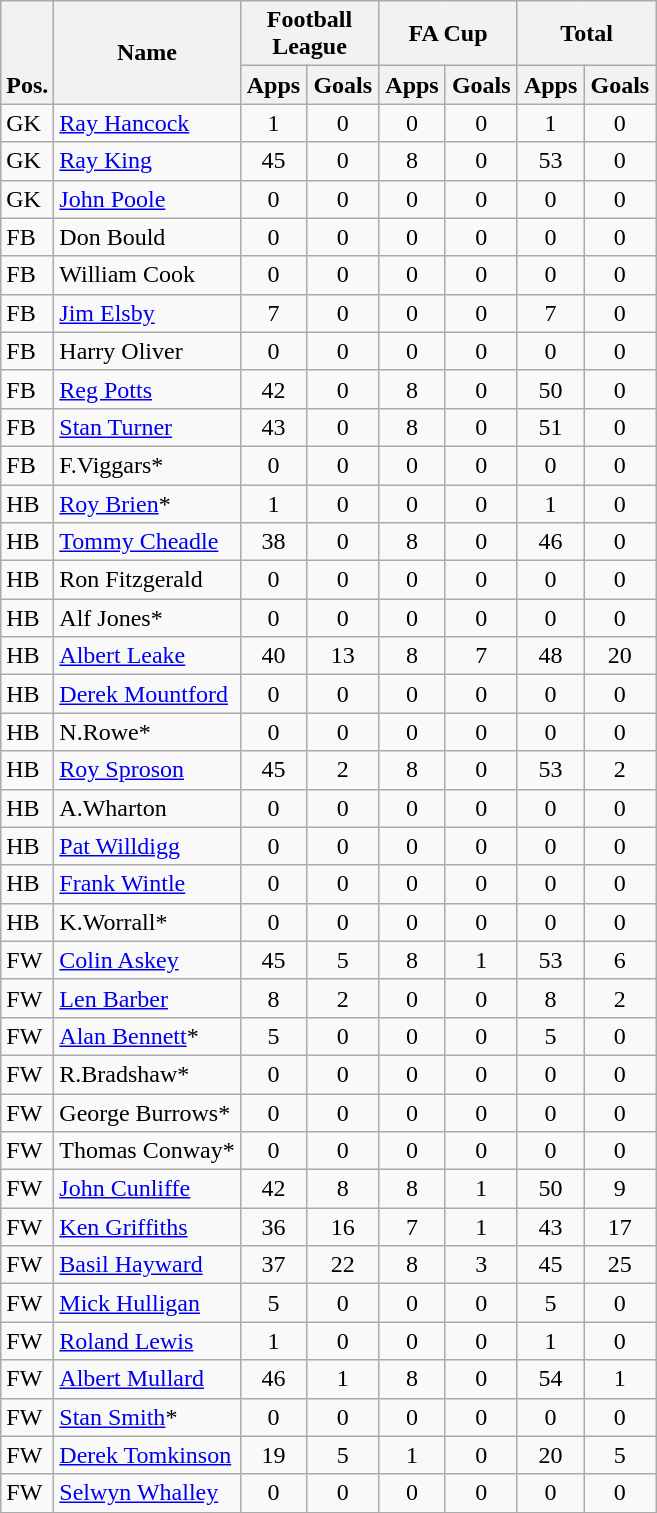<table class="wikitable" style="text-align:center">
<tr>
<th rowspan="2" valign="bottom">Pos.</th>
<th rowspan="2">Name</th>
<th colspan="2" width="85">Football League</th>
<th colspan="2" width="85">FA Cup</th>
<th colspan="2" width="85">Total</th>
</tr>
<tr>
<th>Apps</th>
<th>Goals</th>
<th>Apps</th>
<th>Goals</th>
<th>Apps</th>
<th>Goals</th>
</tr>
<tr>
<td align="left">GK</td>
<td align="left"> <a href='#'>Ray Hancock</a></td>
<td>1</td>
<td>0</td>
<td>0</td>
<td>0</td>
<td>1</td>
<td>0</td>
</tr>
<tr>
<td align="left">GK</td>
<td align="left"> <a href='#'>Ray King</a></td>
<td>45</td>
<td>0</td>
<td>8</td>
<td>0</td>
<td>53</td>
<td>0</td>
</tr>
<tr>
<td align="left">GK</td>
<td align="left"> <a href='#'>John Poole</a></td>
<td>0</td>
<td>0</td>
<td>0</td>
<td>0</td>
<td>0</td>
<td>0</td>
</tr>
<tr>
<td align="left">FB</td>
<td align="left"> Don Bould</td>
<td>0</td>
<td>0</td>
<td>0</td>
<td>0</td>
<td>0</td>
<td>0</td>
</tr>
<tr>
<td align="left">FB</td>
<td align="left"> William Cook</td>
<td>0</td>
<td>0</td>
<td>0</td>
<td>0</td>
<td>0</td>
<td>0</td>
</tr>
<tr>
<td align="left">FB</td>
<td align="left"> <a href='#'>Jim Elsby</a></td>
<td>7</td>
<td>0</td>
<td>0</td>
<td>0</td>
<td>7</td>
<td>0</td>
</tr>
<tr>
<td align="left">FB</td>
<td align="left"> Harry Oliver</td>
<td>0</td>
<td>0</td>
<td>0</td>
<td>0</td>
<td>0</td>
<td>0</td>
</tr>
<tr>
<td align="left">FB</td>
<td align="left"> <a href='#'>Reg Potts</a></td>
<td>42</td>
<td>0</td>
<td>8</td>
<td>0</td>
<td>50</td>
<td>0</td>
</tr>
<tr>
<td align="left">FB</td>
<td align="left"> <a href='#'>Stan Turner</a></td>
<td>43</td>
<td>0</td>
<td>8</td>
<td>0</td>
<td>51</td>
<td>0</td>
</tr>
<tr>
<td align="left">FB</td>
<td align="left"> F.Viggars*</td>
<td>0</td>
<td>0</td>
<td>0</td>
<td>0</td>
<td>0</td>
<td>0</td>
</tr>
<tr>
<td align="left">HB</td>
<td align="left"> <a href='#'>Roy Brien</a>*</td>
<td>1</td>
<td>0</td>
<td>0</td>
<td>0</td>
<td>1</td>
<td>0</td>
</tr>
<tr>
<td align="left">HB</td>
<td align="left"> <a href='#'>Tommy Cheadle</a></td>
<td>38</td>
<td>0</td>
<td>8</td>
<td>0</td>
<td>46</td>
<td>0</td>
</tr>
<tr>
<td align="left">HB</td>
<td align="left"> Ron Fitzgerald</td>
<td>0</td>
<td>0</td>
<td>0</td>
<td>0</td>
<td>0</td>
<td>0</td>
</tr>
<tr>
<td align="left">HB</td>
<td align="left"> Alf Jones*</td>
<td>0</td>
<td>0</td>
<td>0</td>
<td>0</td>
<td>0</td>
<td>0</td>
</tr>
<tr>
<td align="left">HB</td>
<td align="left"> <a href='#'>Albert Leake</a></td>
<td>40</td>
<td>13</td>
<td>8</td>
<td>7</td>
<td>48</td>
<td>20</td>
</tr>
<tr>
<td align="left">HB</td>
<td align="left"> <a href='#'>Derek Mountford</a></td>
<td>0</td>
<td>0</td>
<td>0</td>
<td>0</td>
<td>0</td>
<td>0</td>
</tr>
<tr>
<td align="left">HB</td>
<td align="left"> N.Rowe*</td>
<td>0</td>
<td>0</td>
<td>0</td>
<td>0</td>
<td>0</td>
<td>0</td>
</tr>
<tr>
<td align="left">HB</td>
<td align="left"> <a href='#'>Roy Sproson</a></td>
<td>45</td>
<td>2</td>
<td>8</td>
<td>0</td>
<td>53</td>
<td>2</td>
</tr>
<tr>
<td align="left">HB</td>
<td align="left"> A.Wharton</td>
<td>0</td>
<td>0</td>
<td>0</td>
<td>0</td>
<td>0</td>
<td>0</td>
</tr>
<tr>
<td align="left">HB</td>
<td align="left"> <a href='#'>Pat Willdigg</a></td>
<td>0</td>
<td>0</td>
<td>0</td>
<td>0</td>
<td>0</td>
<td>0</td>
</tr>
<tr>
<td align="left">HB</td>
<td align="left"> <a href='#'>Frank Wintle</a></td>
<td>0</td>
<td>0</td>
<td>0</td>
<td>0</td>
<td>0</td>
<td>0</td>
</tr>
<tr>
<td align="left">HB</td>
<td align="left"> K.Worrall*</td>
<td>0</td>
<td>0</td>
<td>0</td>
<td>0</td>
<td>0</td>
<td>0</td>
</tr>
<tr>
<td align="left">FW</td>
<td align="left"> <a href='#'>Colin Askey</a></td>
<td>45</td>
<td>5</td>
<td>8</td>
<td>1</td>
<td>53</td>
<td>6</td>
</tr>
<tr>
<td align="left">FW</td>
<td align="left"> <a href='#'>Len Barber</a></td>
<td>8</td>
<td>2</td>
<td>0</td>
<td>0</td>
<td>8</td>
<td>2</td>
</tr>
<tr>
<td align="left">FW</td>
<td align="left"> <a href='#'>Alan Bennett</a>*</td>
<td>5</td>
<td>0</td>
<td>0</td>
<td>0</td>
<td>5</td>
<td>0</td>
</tr>
<tr>
<td align="left">FW</td>
<td align="left"> R.Bradshaw*</td>
<td>0</td>
<td>0</td>
<td>0</td>
<td>0</td>
<td>0</td>
<td>0</td>
</tr>
<tr>
<td align="left">FW</td>
<td align="left"> George Burrows*</td>
<td>0</td>
<td>0</td>
<td>0</td>
<td>0</td>
<td>0</td>
<td>0</td>
</tr>
<tr>
<td align="left">FW</td>
<td align="left"> Thomas Conway*</td>
<td>0</td>
<td>0</td>
<td>0</td>
<td>0</td>
<td>0</td>
<td>0</td>
</tr>
<tr>
<td align="left">FW</td>
<td align="left"> <a href='#'>John Cunliffe</a></td>
<td>42</td>
<td>8</td>
<td>8</td>
<td>1</td>
<td>50</td>
<td>9</td>
</tr>
<tr>
<td align="left">FW</td>
<td align="left"> <a href='#'>Ken Griffiths</a></td>
<td>36</td>
<td>16</td>
<td>7</td>
<td>1</td>
<td>43</td>
<td>17</td>
</tr>
<tr>
<td align="left">FW</td>
<td align="left"> <a href='#'>Basil Hayward</a></td>
<td>37</td>
<td>22</td>
<td>8</td>
<td>3</td>
<td>45</td>
<td>25</td>
</tr>
<tr>
<td align="left">FW</td>
<td align="left"> <a href='#'>Mick Hulligan</a></td>
<td>5</td>
<td>0</td>
<td>0</td>
<td>0</td>
<td>5</td>
<td>0</td>
</tr>
<tr>
<td align="left">FW</td>
<td align="left"> <a href='#'>Roland Lewis</a></td>
<td>1</td>
<td>0</td>
<td>0</td>
<td>0</td>
<td>1</td>
<td>0</td>
</tr>
<tr>
<td align="left">FW</td>
<td align="left"> <a href='#'>Albert Mullard</a></td>
<td>46</td>
<td>1</td>
<td>8</td>
<td>0</td>
<td>54</td>
<td>1</td>
</tr>
<tr>
<td align="left">FW</td>
<td align="left"> <a href='#'>Stan Smith</a>*</td>
<td>0</td>
<td>0</td>
<td>0</td>
<td>0</td>
<td>0</td>
<td>0</td>
</tr>
<tr>
<td align="left">FW</td>
<td align="left"> <a href='#'>Derek Tomkinson</a></td>
<td>19</td>
<td>5</td>
<td>1</td>
<td>0</td>
<td>20</td>
<td>5</td>
</tr>
<tr>
<td align="left">FW</td>
<td align="left"> <a href='#'>Selwyn Whalley</a></td>
<td>0</td>
<td>0</td>
<td>0</td>
<td>0</td>
<td>0</td>
<td>0</td>
</tr>
<tr>
</tr>
</table>
